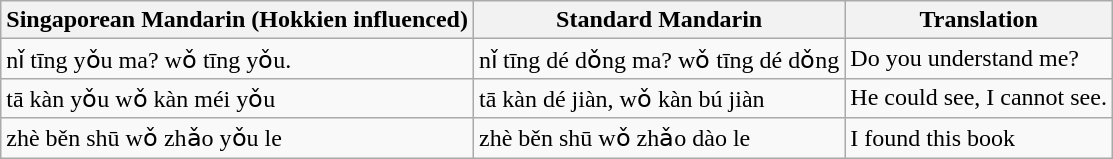<table class=wikitable>
<tr>
<th>Singaporean Mandarin (Hokkien influenced)</th>
<th>Standard Mandarin</th>
<th>Translation</th>
</tr>
<tr>
<td> nǐ tīng yǒu ma? wǒ tīng yǒu.</td>
<td> nǐ tīng dé dǒng ma? wǒ tīng dé dǒng</td>
<td>Do you understand me?</td>
</tr>
<tr>
<td> tā kàn yǒu wǒ kàn méi yǒu</td>
<td> tā kàn dé jiàn, wǒ kàn bú jiàn</td>
<td>He could see, I cannot see.</td>
</tr>
<tr>
<td> zhè běn shū wǒ zhǎo yǒu le</td>
<td> zhè běn shū wǒ zhǎo dào le</td>
<td>I found this book</td>
</tr>
</table>
